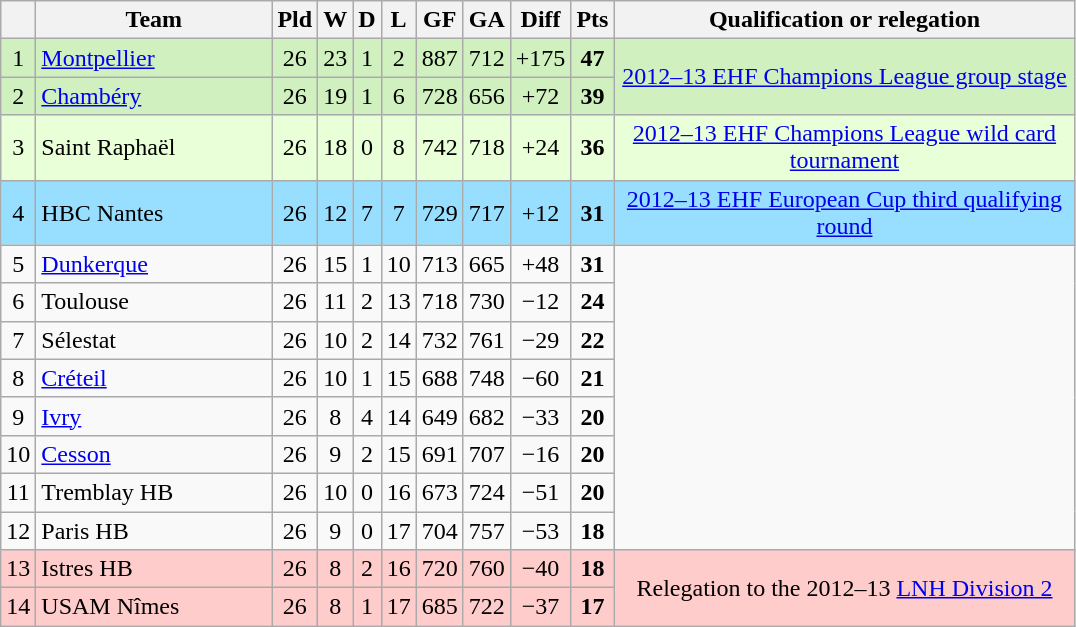<table class="wikitable sortable" style="text-align:center">
<tr>
<th></th>
<th width="150">Team</th>
<th>Pld</th>
<th>W</th>
<th>D</th>
<th>L</th>
<th>GF</th>
<th>GA</th>
<th>Diff</th>
<th>Pts</th>
<th width="300">Qualification or relegation</th>
</tr>
<tr style="background: #D0F0C0;">
<td>1</td>
<td align=left><a href='#'>Montpellier</a></td>
<td>26</td>
<td>23</td>
<td>1</td>
<td>2</td>
<td>887</td>
<td>712</td>
<td>+175</td>
<td><strong>47</strong></td>
<td rowspan="2"><a href='#'>2012–13 EHF Champions League group stage</a></td>
</tr>
<tr style="background: #D0F0C0;">
<td>2</td>
<td align=left><a href='#'>Chambéry</a></td>
<td>26</td>
<td>19</td>
<td>1</td>
<td>6</td>
<td>728</td>
<td>656</td>
<td>+72</td>
<td><strong>39</strong></td>
</tr>
<tr style="background: #E8FFD8;">
<td>3</td>
<td align=left>Saint Raphaël</td>
<td>26</td>
<td>18</td>
<td>0</td>
<td>8</td>
<td>742</td>
<td>718</td>
<td>+24</td>
<td><strong>36</strong></td>
<td><a href='#'>2012–13 EHF Champions League wild card tournament</a></td>
</tr>
<tr style="background: #97DEFF;">
<td>4</td>
<td align=left>HBC Nantes</td>
<td>26</td>
<td>12</td>
<td>7</td>
<td>7</td>
<td>729</td>
<td>717</td>
<td>+12</td>
<td><strong>31</strong></td>
<td><a href='#'>2012–13 EHF European Cup third qualifying round</a></td>
</tr>
<tr>
<td>5</td>
<td align=left><a href='#'>Dunkerque</a></td>
<td>26</td>
<td>15</td>
<td>1</td>
<td>10</td>
<td>713</td>
<td>665</td>
<td>+48</td>
<td><strong>31</strong></td>
</tr>
<tr>
<td>6</td>
<td align=left>Toulouse</td>
<td>26</td>
<td>11</td>
<td>2</td>
<td>13</td>
<td>718</td>
<td>730</td>
<td>−12</td>
<td><strong>24</strong></td>
</tr>
<tr>
<td>7</td>
<td align=left>Sélestat</td>
<td>26</td>
<td>10</td>
<td>2</td>
<td>14</td>
<td>732</td>
<td>761</td>
<td>−29</td>
<td><strong>22</strong></td>
</tr>
<tr>
<td>8</td>
<td align=left><a href='#'>Créteil</a></td>
<td>26</td>
<td>10</td>
<td>1</td>
<td>15</td>
<td>688</td>
<td>748</td>
<td>−60</td>
<td><strong>21</strong></td>
</tr>
<tr>
<td>9</td>
<td align=left><a href='#'>Ivry</a></td>
<td>26</td>
<td>8</td>
<td>4</td>
<td>14</td>
<td>649</td>
<td>682</td>
<td>−33</td>
<td><strong>20</strong></td>
</tr>
<tr>
<td>10</td>
<td align=left><a href='#'>Cesson</a></td>
<td>26</td>
<td>9</td>
<td>2</td>
<td>15</td>
<td>691</td>
<td>707</td>
<td>−16</td>
<td><strong>20</strong></td>
</tr>
<tr>
<td>11</td>
<td align=left>Tremblay HB</td>
<td>26</td>
<td>10</td>
<td>0</td>
<td>16</td>
<td>673</td>
<td>724</td>
<td>−51</td>
<td><strong>20</strong></td>
</tr>
<tr>
<td>12</td>
<td align=left>Paris HB</td>
<td>26</td>
<td>9</td>
<td>0</td>
<td>17</td>
<td>704</td>
<td>757</td>
<td>−53</td>
<td><strong>18</strong></td>
</tr>
<tr style="background: #FFCCCC;">
<td>13</td>
<td align=left>Istres HB</td>
<td>26</td>
<td>8</td>
<td>2</td>
<td>16</td>
<td>720</td>
<td>760</td>
<td>−40</td>
<td><strong>18</strong></td>
<td rowspan="2">Relegation to the 2012–13 <a href='#'>LNH Division 2</a></td>
</tr>
<tr style="background: #FFCCCC;">
<td>14</td>
<td align=left>USAM Nîmes</td>
<td>26</td>
<td>8</td>
<td>1</td>
<td>17</td>
<td>685</td>
<td>722</td>
<td>−37</td>
<td><strong>17</strong></td>
</tr>
</table>
